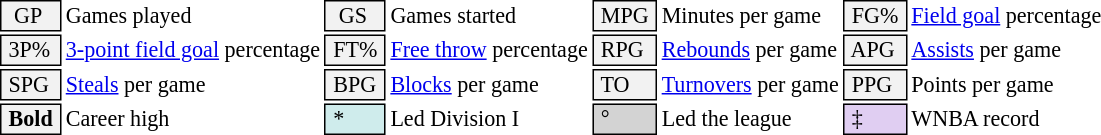<table class="toccolours" style="font-size: 92%; white-space: nowrap;">
<tr>
<td style="background-color: #F2F2F2; border: 1px solid black;">  GP</td>
<td>Games played</td>
<td style="background-color: #F2F2F2; border: 1px solid black">  GS </td>
<td>Games started</td>
<td style="background-color: #F2F2F2; border: 1px solid black"> MPG </td>
<td>Minutes per game</td>
<td style="background-color: #F2F2F2; border: 1px solid black;"> FG% </td>
<td><a href='#'>Field goal</a> percentage</td>
</tr>
<tr>
<td style="background-color: #F2F2F2; border: 1px solid black"> 3P% </td>
<td><a href='#'>3-point field goal</a> percentage</td>
<td style="background-color: #F2F2F2; border: 1px solid black"> FT% </td>
<td><a href='#'>Free throw</a> percentage</td>
<td style="background-color: #F2F2F2; border: 1px solid black;"> RPG </td>
<td><a href='#'>Rebounds</a> per game</td>
<td style="background-color: #F2F2F2; border: 1px solid black"> APG </td>
<td><a href='#'>Assists</a> per game</td>
</tr>
<tr>
<td style="background-color: #F2F2F2; border: 1px solid black"> SPG </td>
<td><a href='#'>Steals</a> per game</td>
<td style="background-color: #F2F2F2; border: 1px solid black;"> BPG </td>
<td><a href='#'>Blocks</a> per game</td>
<td style="background-color: #F2F2F2; border: 1px solid black"> TO </td>
<td><a href='#'>Turnovers</a> per game</td>
<td style="background-color: #F2F2F2; border: 1px solid black"> PPG </td>
<td>Points per game</td>
</tr>
<tr>
<td style="background-color: #F2F2F2; border: 1px solid black"> <strong>Bold</strong> </td>
<td>Career high</td>
<td style="background-color: #cfecec; border: 1px solid black"> * </td>
<td>Led Division I</td>
<td style="background-color: #D3D3D3; border: 1px solid black"> ° </td>
<td>Led the league</td>
<td style="background-color: #E0CEF2; border: 1px solid black"> ‡ </td>
<td>WNBA record</td>
</tr>
</table>
